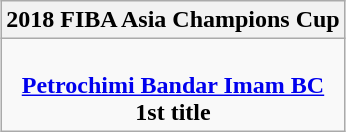<table class=wikitable style="text-align:center; margin:auto">
<tr>
<th>2018 FIBA Asia Champions Cup</th>
</tr>
<tr>
<td><br><strong><a href='#'>Petrochimi Bandar Imam BC</a></strong><br><strong>1st title</strong></td>
</tr>
</table>
